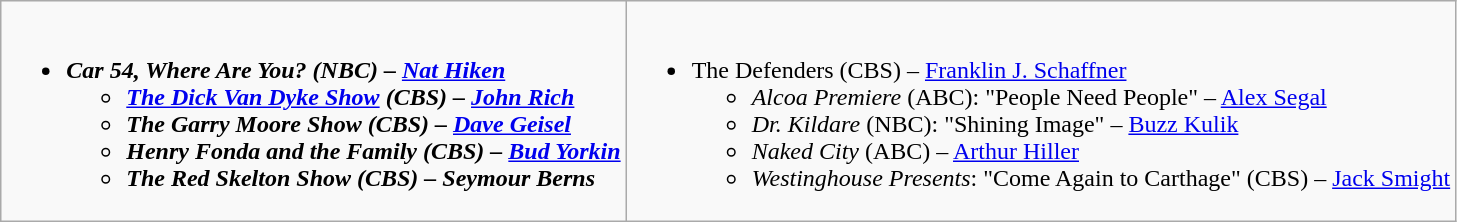<table class="wikitable">
<tr>
<td style="vertical-align:top;"><br><ul><li><strong><em>Car 54, Where Are You?<em> (NBC) – <a href='#'>Nat Hiken</a><strong><ul><li></em><a href='#'>The Dick Van Dyke Show</a><em> (CBS) – <a href='#'>John Rich</a></li><li></em>The Garry Moore Show<em> (CBS) – <a href='#'>Dave Geisel</a></li><li></em>Henry Fonda and the Family<em> (CBS) – <a href='#'>Bud Yorkin</a></li><li></em>The Red Skelton Show<em> (CBS) – Seymour Berns</li></ul></li></ul></td>
<td style="vertical-align:top;"><br><ul><li></em></strong>The Defenders</em> (CBS) – <a href='#'>Franklin J. Schaffner</a></strong><ul><li><em>Alcoa Premiere</em> (ABC): "People Need People" – <a href='#'>Alex Segal</a></li><li><em>Dr. Kildare</em> (NBC): "Shining Image" – <a href='#'>Buzz Kulik</a></li><li><em>Naked City</em> (ABC) – <a href='#'>Arthur Hiller</a></li><li><em>Westinghouse Presents</em>: "Come Again to Carthage" (CBS) – <a href='#'>Jack Smight</a></li></ul></li></ul></td>
</tr>
</table>
